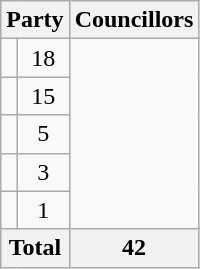<table class="wikitable">
<tr>
<th colspan=2>Party</th>
<th>Councillors</th>
</tr>
<tr>
<td></td>
<td align=center>18</td>
</tr>
<tr>
<td></td>
<td align=center>15</td>
</tr>
<tr>
<td></td>
<td align=center>5</td>
</tr>
<tr>
<td></td>
<td align=center>3</td>
</tr>
<tr>
<td></td>
<td align=center>1</td>
</tr>
<tr>
<th colspan=2>Total</th>
<th align=center>42</th>
</tr>
</table>
